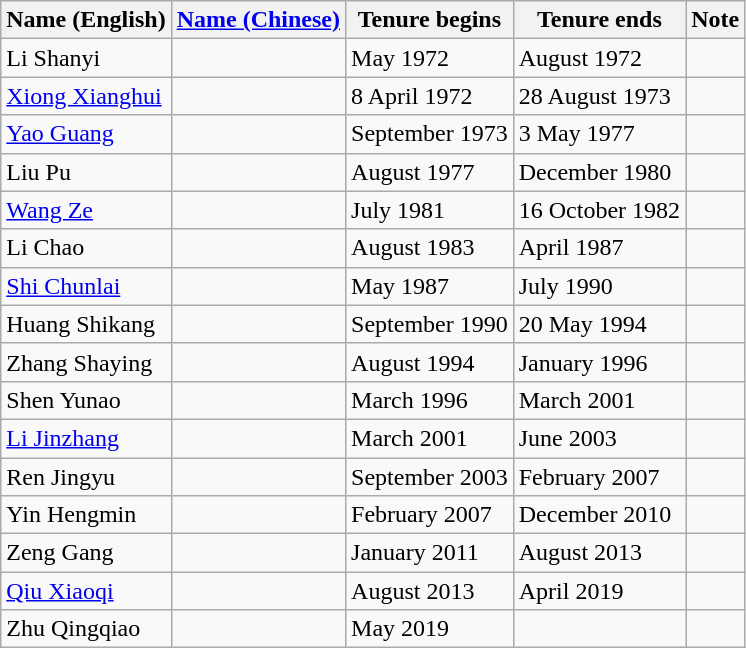<table class="wikitable">
<tr>
<th>Name (English)</th>
<th><a href='#'>Name (Chinese)</a></th>
<th>Tenure begins</th>
<th>Tenure ends</th>
<th>Note</th>
</tr>
<tr>
<td>Li Shanyi</td>
<td></td>
<td>May 1972</td>
<td>August 1972</td>
<td></td>
</tr>
<tr>
<td><a href='#'>Xiong Xianghui</a></td>
<td></td>
<td>8 April 1972</td>
<td>28 August 1973</td>
<td></td>
</tr>
<tr>
<td><a href='#'>Yao Guang</a></td>
<td></td>
<td>September 1973</td>
<td>3 May 1977</td>
<td></td>
</tr>
<tr>
<td>Liu Pu</td>
<td></td>
<td>August 1977</td>
<td>December 1980</td>
<td></td>
</tr>
<tr>
<td><a href='#'>Wang Ze</a></td>
<td></td>
<td>July 1981</td>
<td>16 October 1982</td>
<td></td>
</tr>
<tr>
<td>Li Chao</td>
<td></td>
<td>August 1983</td>
<td>April 1987</td>
<td></td>
</tr>
<tr>
<td><a href='#'>Shi Chunlai</a></td>
<td></td>
<td>May 1987</td>
<td>July 1990</td>
<td></td>
</tr>
<tr>
<td>Huang Shikang</td>
<td></td>
<td>September 1990</td>
<td>20 May 1994</td>
<td></td>
</tr>
<tr>
<td>Zhang Shaying</td>
<td></td>
<td>August 1994</td>
<td>January 1996</td>
<td></td>
</tr>
<tr>
<td>Shen Yunao</td>
<td></td>
<td>March 1996</td>
<td>March 2001</td>
<td></td>
</tr>
<tr>
<td><a href='#'>Li Jinzhang</a></td>
<td></td>
<td>March 2001</td>
<td>June 2003</td>
<td></td>
</tr>
<tr>
<td>Ren Jingyu</td>
<td></td>
<td>September 2003</td>
<td>February 2007</td>
<td></td>
</tr>
<tr>
<td>Yin Hengmin</td>
<td></td>
<td>February 2007</td>
<td>December 2010</td>
<td></td>
</tr>
<tr>
<td>Zeng Gang</td>
<td></td>
<td>January 2011</td>
<td>August 2013</td>
<td></td>
</tr>
<tr>
<td><a href='#'>Qiu Xiaoqi</a></td>
<td></td>
<td>August 2013</td>
<td>April 2019</td>
<td></td>
</tr>
<tr>
<td>Zhu Qingqiao</td>
<td></td>
<td>May 2019</td>
<td></td>
<td></td>
</tr>
</table>
